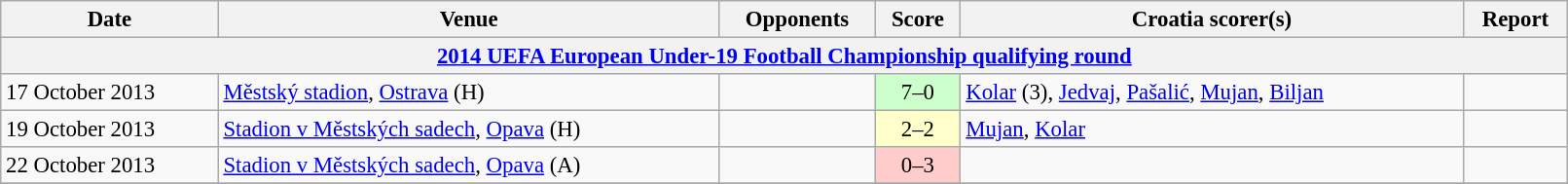<table class="wikitable" width=85%; style="font-size:95%;">
<tr>
<th>Date</th>
<th>Venue</th>
<th>Opponents</th>
<th>Score</th>
<th>Croatia scorer(s)</th>
<th>Report</th>
</tr>
<tr>
<th colspan=7><a href='#'>2014 UEFA European Under-19 Football Championship qualifying round</a></th>
</tr>
<tr>
<td>17 October 2013</td>
<td><a href='#'>Městský stadion</a>, <a href='#'>Ostrava</a> (H)</td>
<td></td>
<td align=center bgcolor=#CCFFCC>7–0</td>
<td><a href='#'>Kolar</a> (3), <a href='#'>Jedvaj</a>, <a href='#'>Pašalić</a>, <a href='#'>Mujan</a>, <a href='#'>Biljan</a></td>
<td></td>
</tr>
<tr>
<td>19 October 2013</td>
<td><a href='#'>Stadion v Městských sadech</a>, <a href='#'>Opava</a> (H)</td>
<td></td>
<td align=center bgcolor=#FFFFCC>2–2</td>
<td><a href='#'>Mujan</a>, <a href='#'>Kolar</a></td>
<td></td>
</tr>
<tr>
<td>22 October 2013</td>
<td><a href='#'>Stadion v Městských sadech</a>, <a href='#'>Opava</a> (A)</td>
<td></td>
<td align=center bgcolor=#FFCCCC>0–3</td>
<td></td>
<td></td>
</tr>
<tr>
</tr>
</table>
